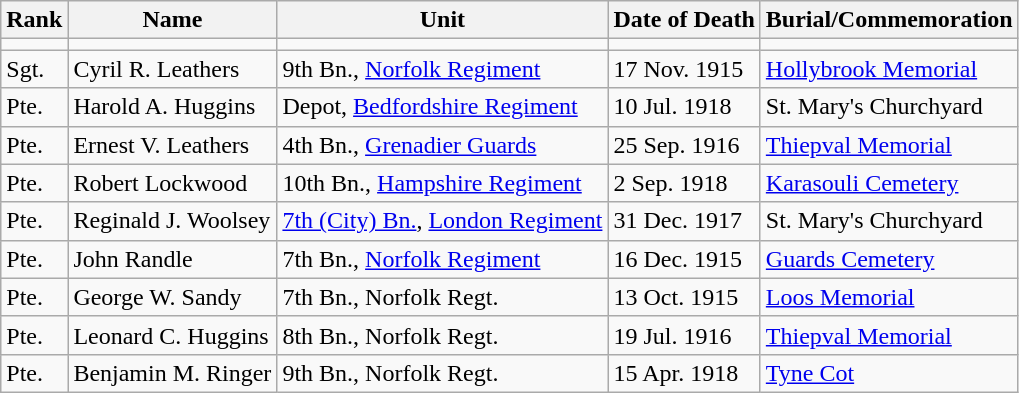<table class="wikitable">
<tr>
<th>Rank</th>
<th>Name</th>
<th>Unit</th>
<th>Date of Death</th>
<th>Burial/Commemoration</th>
</tr>
<tr>
<td></td>
<td></td>
<td></td>
<td></td>
<td></td>
</tr>
<tr>
<td>Sgt.</td>
<td>Cyril R. Leathers</td>
<td>9th Bn., <a href='#'>Norfolk Regiment</a></td>
<td>17 Nov. 1915</td>
<td><a href='#'>Hollybrook Memorial</a></td>
</tr>
<tr>
<td>Pte.</td>
<td>Harold A. Huggins</td>
<td>Depot, <a href='#'>Bedfordshire Regiment</a></td>
<td>10 Jul. 1918</td>
<td>St. Mary's Churchyard</td>
</tr>
<tr>
<td>Pte.</td>
<td>Ernest V. Leathers</td>
<td>4th Bn., <a href='#'>Grenadier Guards</a></td>
<td>25 Sep. 1916</td>
<td><a href='#'>Thiepval Memorial</a></td>
</tr>
<tr>
<td>Pte.</td>
<td>Robert Lockwood</td>
<td>10th Bn., <a href='#'>Hampshire Regiment</a></td>
<td>2 Sep. 1918</td>
<td><a href='#'>Karasouli Cemetery</a></td>
</tr>
<tr>
<td>Pte.</td>
<td>Reginald J. Woolsey</td>
<td><a href='#'>7th (City) Bn.</a>, <a href='#'>London Regiment</a></td>
<td>31 Dec. 1917</td>
<td>St. Mary's Churchyard</td>
</tr>
<tr>
<td>Pte.</td>
<td>John Randle</td>
<td>7th Bn., <a href='#'>Norfolk Regiment</a></td>
<td>16 Dec. 1915</td>
<td><a href='#'>Guards Cemetery</a></td>
</tr>
<tr>
<td>Pte.</td>
<td>George W. Sandy</td>
<td>7th Bn., Norfolk Regt.</td>
<td>13 Oct. 1915</td>
<td><a href='#'>Loos Memorial</a></td>
</tr>
<tr>
<td>Pte.</td>
<td>Leonard C. Huggins</td>
<td>8th Bn., Norfolk Regt.</td>
<td>19 Jul. 1916</td>
<td><a href='#'>Thiepval Memorial</a></td>
</tr>
<tr>
<td>Pte.</td>
<td>Benjamin M. Ringer</td>
<td>9th Bn., Norfolk Regt.</td>
<td>15 Apr. 1918</td>
<td><a href='#'>Tyne Cot</a></td>
</tr>
</table>
